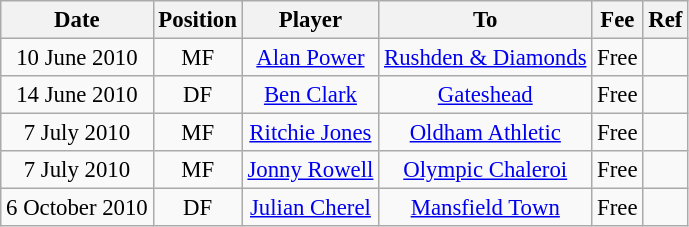<table class="wikitable" style="font-size: 95%; text-align: center;">
<tr>
<th>Date</th>
<th>Position</th>
<th>Player</th>
<th>To</th>
<th>Fee</th>
<th>Ref</th>
</tr>
<tr>
<td>10 June 2010</td>
<td>MF</td>
<td><a href='#'>Alan Power</a></td>
<td><a href='#'>Rushden & Diamonds</a></td>
<td>Free</td>
<td></td>
</tr>
<tr>
<td>14 June 2010</td>
<td>DF</td>
<td><a href='#'>Ben Clark</a></td>
<td><a href='#'>Gateshead</a></td>
<td>Free</td>
<td></td>
</tr>
<tr>
<td>7 July 2010</td>
<td>MF</td>
<td><a href='#'>Ritchie Jones</a></td>
<td><a href='#'>Oldham Athletic</a></td>
<td>Free</td>
<td></td>
</tr>
<tr>
<td>7 July 2010</td>
<td>MF</td>
<td><a href='#'>Jonny Rowell</a></td>
<td><a href='#'>Olympic Chaleroi</a></td>
<td>Free</td>
<td></td>
</tr>
<tr>
<td>6 October 2010</td>
<td>DF</td>
<td><a href='#'>Julian Cherel</a></td>
<td><a href='#'>Mansfield Town</a></td>
<td>Free</td>
<td></td>
</tr>
</table>
